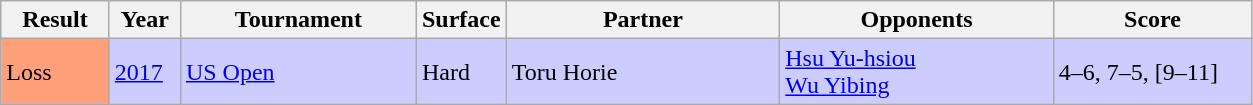<table class="wikitable">
<tr>
<th style="width:65px;">Result</th>
<th style="width:40px;">Year</th>
<th style="width:150px;">Tournament</th>
<th style="width:50px;">Surface</th>
<th style="width:175px;">Partner</th>
<th style="width:175px;">Opponents</th>
<th style="width:125px;" class="unsortable">Score</th>
</tr>
<tr style="background:#ccccff;">
<td style="background:#ffa07a;">Loss</td>
<td><a href='#'>2017</a></td>
<td><a href='#'>US Open</a></td>
<td>Hard</td>
<td> Toru Horie</td>
<td> <a href='#'>Hsu Yu-hsiou</a> <br>  <a href='#'>Wu Yibing</a></td>
<td>4–6, 7–5, [9–11]</td>
</tr>
</table>
